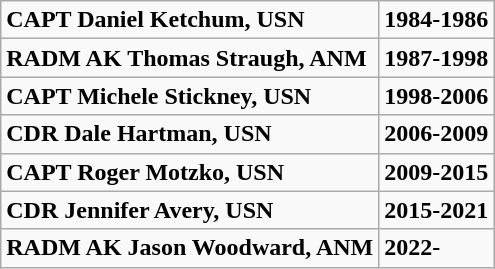<table class="wikitable">
<tr>
<td><strong>CAPT Daniel  Ketchum, USN</strong></td>
<td><strong>1984-1986</strong></td>
</tr>
<tr>
<td><strong>RADM AK Thomas  Straugh, ANM</strong></td>
<td><strong>1987-1998</strong></td>
</tr>
<tr>
<td><strong>CAPT Michele  Stickney, USN</strong></td>
<td><strong>1998-2006</strong></td>
</tr>
<tr>
<td><strong>CDR Dale Hartman,  USN</strong></td>
<td><strong>2006-2009</strong></td>
</tr>
<tr>
<td><strong>CAPT Roger Motzko,  USN</strong></td>
<td><strong>2009-2015</strong></td>
</tr>
<tr>
<td><strong>CDR Jennifer Avery,  USN</strong></td>
<td><strong>2015-2021</strong></td>
</tr>
<tr>
<td><strong>RADM AK Jason Woodward,  ANM</strong></td>
<td><strong>2022-</strong></td>
</tr>
</table>
